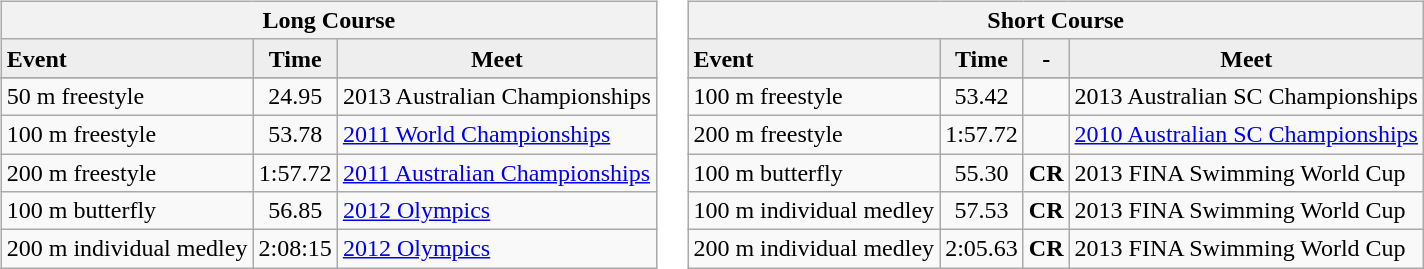<table>
<tr>
<td><br><table class="wikitable">
<tr>
<th colspan="5">Long Course</th>
</tr>
<tr bgcolor="#eeeeee">
<td><strong>Event</strong></td>
<td align="center"><strong>Time</strong></td>
<td align="center"><strong>Meet</strong></td>
</tr>
<tr bgcolor="#eeeeee">
</tr>
<tr>
<td>50 m freestyle</td>
<td align="center">24.95</td>
<td>2013 Australian Championships</td>
</tr>
<tr>
<td>100 m freestyle</td>
<td align="center">53.78</td>
<td><a href='#'>2011 World Championships</a></td>
</tr>
<tr>
<td>200 m freestyle</td>
<td align="center">1:57.72</td>
<td><a href='#'>2011 Australian Championships</a></td>
</tr>
<tr>
<td>100 m butterfly</td>
<td align="center">56.85</td>
<td><a href='#'>2012 Olympics</a></td>
</tr>
<tr>
<td>200 m individual medley</td>
<td align="center">2:08:15</td>
<td><a href='#'>2012 Olympics</a></td>
</tr>
</table>
</td>
<td><br><table class="wikitable">
<tr>
<th colspan="5">Short Course</th>
</tr>
<tr bgcolor="#eeeeee">
<td><strong>Event</strong></td>
<td align="center"><strong>Time</strong></td>
<td align="center"><strong> - </strong></td>
<td align="center"><strong>Meet</strong></td>
</tr>
<tr bgcolor="#eeeeee">
</tr>
<tr>
<td>100 m freestyle</td>
<td align="center">53.42</td>
<td></td>
<td>2013 Australian SC Championships</td>
</tr>
<tr>
<td>200 m freestyle</td>
<td align="center">1:57.72</td>
<td></td>
<td><a href='#'>2010 Australian SC Championships</a></td>
</tr>
<tr>
<td>100 m butterfly</td>
<td align="center">55.30</td>
<td><strong>CR</strong></td>
<td>2013 FINA Swimming World Cup</td>
</tr>
<tr>
<td>100 m individual medley</td>
<td align="center">57.53</td>
<td><strong>CR</strong></td>
<td>2013 FINA Swimming World Cup</td>
</tr>
<tr>
<td>200 m individual medley</td>
<td align="center">2:05.63</td>
<td><strong>CR</strong></td>
<td>2013 FINA Swimming World Cup</td>
</tr>
</table>
</td>
</tr>
</table>
